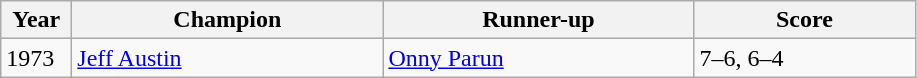<table class="wikitable">
<tr>
<th style="width:40px">Year</th>
<th style="width:200px">Champion</th>
<th style="width:200px">Runner-up</th>
<th style="width:140px">Score</th>
</tr>
<tr>
<td>1973</td>
<td> <a href='#'>Jeff Austin</a></td>
<td> <a href='#'>Onny Parun</a></td>
<td>7–6, 6–4</td>
</tr>
</table>
